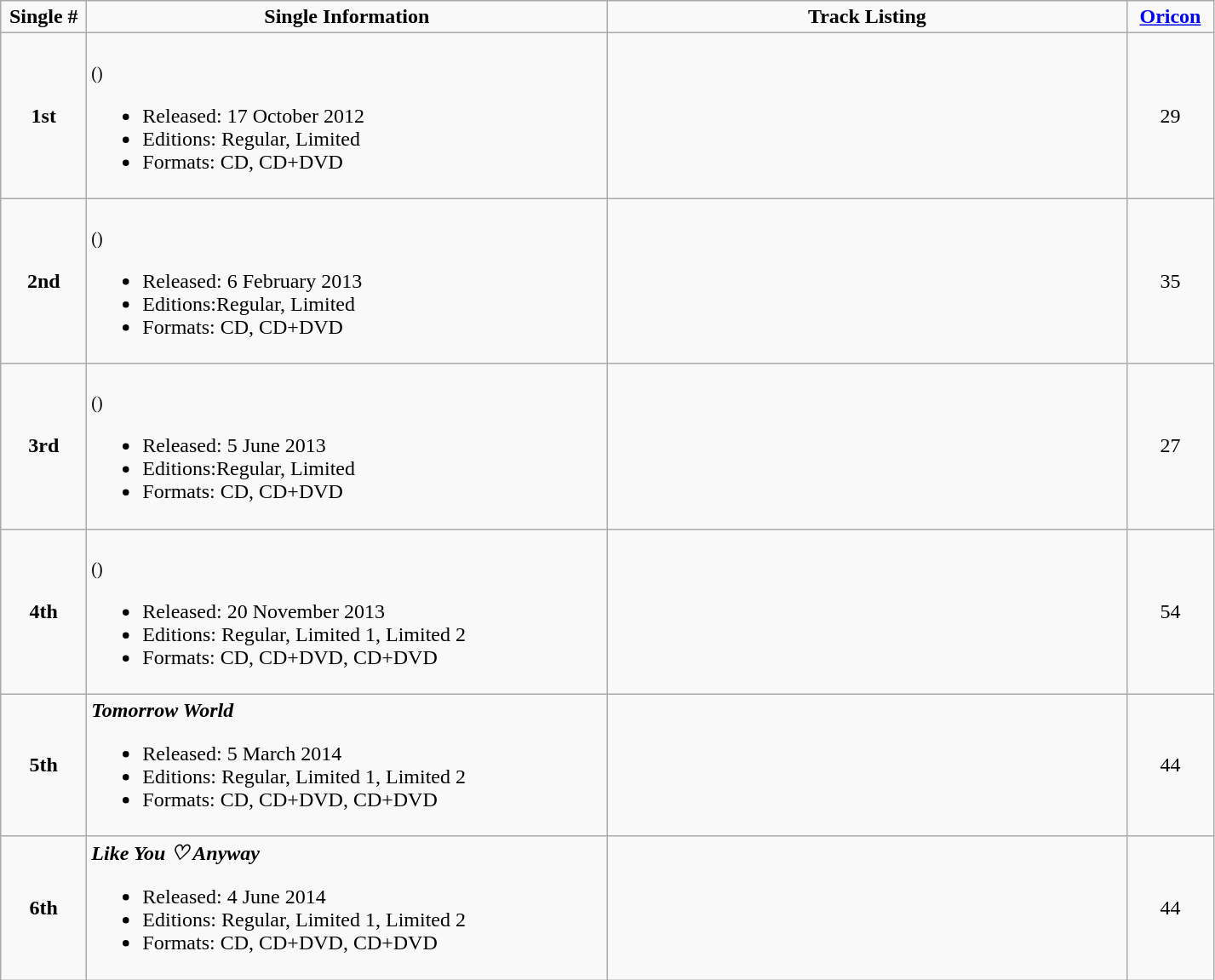<table class="wikitable" style="text-align:center">
<tr style="font-weight:bold">
<td width="60px">Single #</td>
<td width="400px">Single Information</td>
<td width="400px">Track Listing</td>
<td width="60px"><a href='#'>Oricon</a></td>
</tr>
<tr>
<td><strong>1st</strong></td>
<td style="text-align:left"><strong></strong><br><small>()</small><br><ul><li>Released: 17 October 2012</li><li>Editions: Regular, Limited</li><li>Formats: CD, CD+DVD</li></ul></td>
<td style="text-align:left; font-size: 90%;"><br></td>
<td>29</td>
</tr>
<tr>
<td><strong>2nd</strong></td>
<td style="text-align:left"><strong> </strong><br><small>()</small><br><ul><li>Released: 6 February 2013</li><li>Editions:Regular, Limited</li><li>Formats: CD, CD+DVD</li></ul></td>
<td style="text-align:left; font-size: 90%;"><br></td>
<td>35</td>
</tr>
<tr>
<td><strong>3rd</strong></td>
<td style="text-align:left"><strong></strong><br><small>()</small><br><ul><li>Released: 5 June 2013</li><li>Editions:Regular, Limited</li><li>Formats: CD, CD+DVD</li></ul></td>
<td style="text-align:left; font-size: 90%;"><br></td>
<td>27</td>
</tr>
<tr>
<td><strong>4th</strong></td>
<td style="text-align:left"><strong></strong><br><small>()</small><br><ul><li>Released: 20 November 2013</li><li>Editions: Regular, Limited 1, Limited 2</li><li>Formats: CD, CD+DVD, CD+DVD</li></ul></td>
<td style="text-align:left; font-size: 90%;"><br></td>
<td>54</td>
</tr>
<tr>
<td><strong>5th</strong></td>
<td style="text-align:left"><strong><em>Tomorrow World</em></strong><br><ul><li>Released: 5 March 2014</li><li>Editions: Regular, Limited 1, Limited 2</li><li>Formats: CD, CD+DVD, CD+DVD</li></ul></td>
<td style="text-align:left; font-size: 90%;"><br></td>
<td>44</td>
</tr>
<tr>
<td><strong>6th</strong></td>
<td style="text-align:left"><strong><em>Like You ♡ Anyway</em></strong><br><ul><li>Released: 4 June 2014</li><li>Editions: Regular, Limited 1, Limited 2</li><li>Formats: CD, CD+DVD, CD+DVD</li></ul></td>
<td style="text-align:left; font-size: 90%;"><br></td>
<td>44</td>
</tr>
</table>
